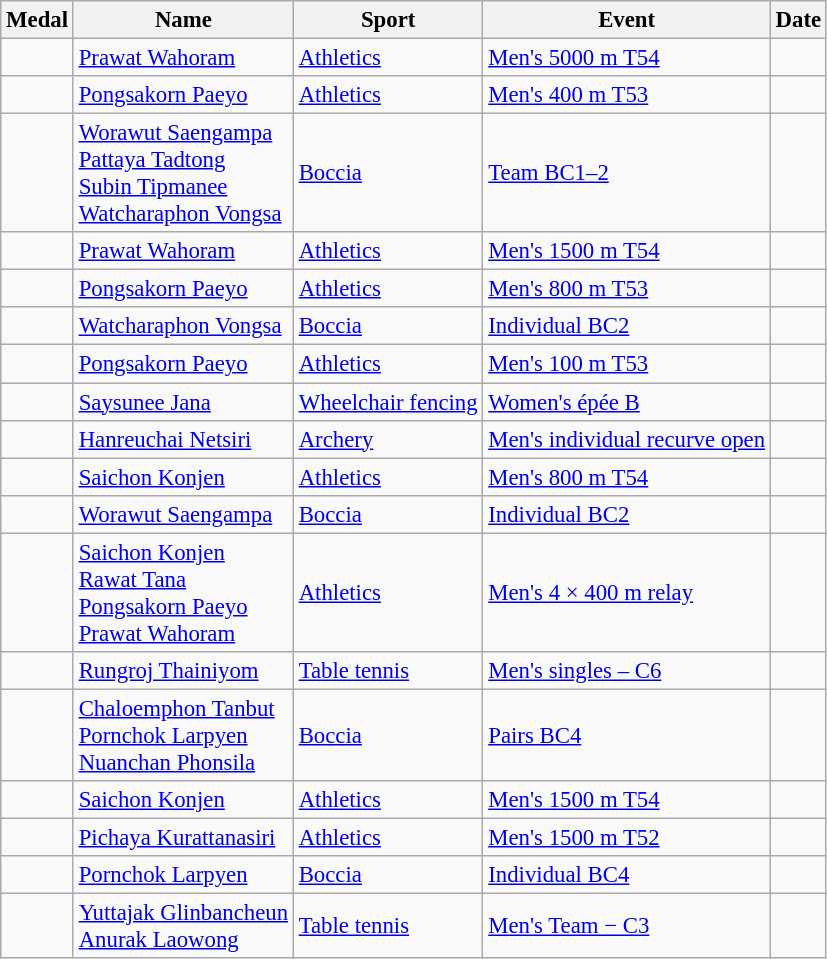<table class="wikitable sortable" style="font-size: 95%">
<tr>
<th>Medal</th>
<th>Name</th>
<th>Sport</th>
<th>Event</th>
<th>Date</th>
</tr>
<tr>
<td></td>
<td><a href='#'>Prawat Wahoram</a></td>
<td><a href='#'>Athletics</a></td>
<td><a href='#'>Men's 5000 m T54</a></td>
<td></td>
</tr>
<tr>
<td></td>
<td><a href='#'>Pongsakorn Paeyo</a></td>
<td><a href='#'>Athletics</a></td>
<td><a href='#'>Men's 400 m T53</a></td>
<td></td>
</tr>
<tr>
<td></td>
<td><a href='#'>Worawut Saengampa</a> <br> <a href='#'>Pattaya Tadtong</a> <br> <a href='#'>Subin Tipmanee</a> <br> <a href='#'>Watcharaphon Vongsa</a></td>
<td><a href='#'>Boccia</a></td>
<td><a href='#'>Team BC1–2</a></td>
<td></td>
</tr>
<tr>
<td></td>
<td><a href='#'>Prawat Wahoram</a></td>
<td><a href='#'>Athletics</a></td>
<td><a href='#'>Men's 1500 m T54</a></td>
<td></td>
</tr>
<tr>
<td></td>
<td><a href='#'>Pongsakorn Paeyo</a></td>
<td><a href='#'>Athletics</a></td>
<td><a href='#'>Men's 800 m T53</a></td>
<td></td>
</tr>
<tr>
<td></td>
<td><a href='#'>Watcharaphon Vongsa</a></td>
<td><a href='#'>Boccia</a></td>
<td><a href='#'>Individual BC2</a></td>
<td></td>
</tr>
<tr>
<td></td>
<td><a href='#'>Pongsakorn Paeyo</a></td>
<td><a href='#'>Athletics</a></td>
<td><a href='#'>Men's 100 m T53</a></td>
<td></td>
</tr>
<tr>
<td></td>
<td><a href='#'>Saysunee Jana</a></td>
<td><a href='#'>Wheelchair fencing</a></td>
<td><a href='#'>Women's épée B</a></td>
<td></td>
</tr>
<tr>
<td></td>
<td><a href='#'>Hanreuchai Netsiri</a></td>
<td><a href='#'>Archery</a></td>
<td><a href='#'>Men's individual recurve open</a></td>
<td></td>
</tr>
<tr>
<td></td>
<td><a href='#'>Saichon Konjen</a></td>
<td><a href='#'>Athletics</a></td>
<td><a href='#'>Men's 800 m T54</a></td>
<td></td>
</tr>
<tr>
<td></td>
<td><a href='#'>Worawut Saengampa</a></td>
<td><a href='#'>Boccia</a></td>
<td><a href='#'>Individual BC2</a></td>
<td></td>
</tr>
<tr>
<td></td>
<td><a href='#'>Saichon Konjen</a> <br> <a href='#'>Rawat Tana</a> <br> <a href='#'>Pongsakorn Paeyo</a> <br> <a href='#'>Prawat Wahoram</a></td>
<td><a href='#'>Athletics</a></td>
<td><a href='#'>Men's 4 × 400 m relay</a></td>
<td></td>
</tr>
<tr>
<td></td>
<td><a href='#'>Rungroj Thainiyom</a></td>
<td><a href='#'>Table tennis</a></td>
<td><a href='#'>Men's singles – C6</a></td>
<td></td>
</tr>
<tr>
<td></td>
<td><a href='#'>Chaloemphon Tanbut</a> <br> <a href='#'>Pornchok Larpyen</a> <br> <a href='#'>Nuanchan Phonsila</a></td>
<td><a href='#'>Boccia</a></td>
<td><a href='#'>Pairs BC4</a></td>
<td></td>
</tr>
<tr>
<td></td>
<td><a href='#'>Saichon Konjen</a></td>
<td><a href='#'>Athletics</a></td>
<td><a href='#'>Men's 1500 m T54</a></td>
<td></td>
</tr>
<tr>
<td></td>
<td><a href='#'>Pichaya Kurattanasiri</a></td>
<td><a href='#'>Athletics</a></td>
<td><a href='#'>Men's 1500 m T52</a></td>
<td></td>
</tr>
<tr>
<td></td>
<td><a href='#'>Pornchok Larpyen</a></td>
<td><a href='#'>Boccia</a></td>
<td><a href='#'>Individual BC4</a></td>
<td></td>
</tr>
<tr>
<td></td>
<td><a href='#'>Yuttajak Glinbancheun</a> <br> <a href='#'>Anurak Laowong</a></td>
<td><a href='#'>Table tennis</a></td>
<td><a href='#'>Men's Team − C3</a></td>
<td></td>
</tr>
</table>
